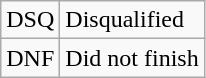<table class="wikitable">
<tr>
<td style="text-align:center;">DSQ</td>
<td>Disqualified</td>
</tr>
<tr>
<td style="text-align:center;">DNF</td>
<td>Did not finish</td>
</tr>
</table>
